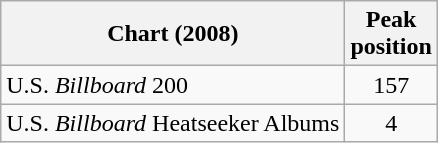<table class="wikitable sortable">
<tr>
<th>Chart (2008)</th>
<th>Peak<br>position</th>
</tr>
<tr>
<td>U.S. <em>Billboard</em> 200</td>
<td align="center">157</td>
</tr>
<tr>
<td>U.S. <em>Billboard</em> Heatseeker Albums</td>
<td align="center">4</td>
</tr>
</table>
